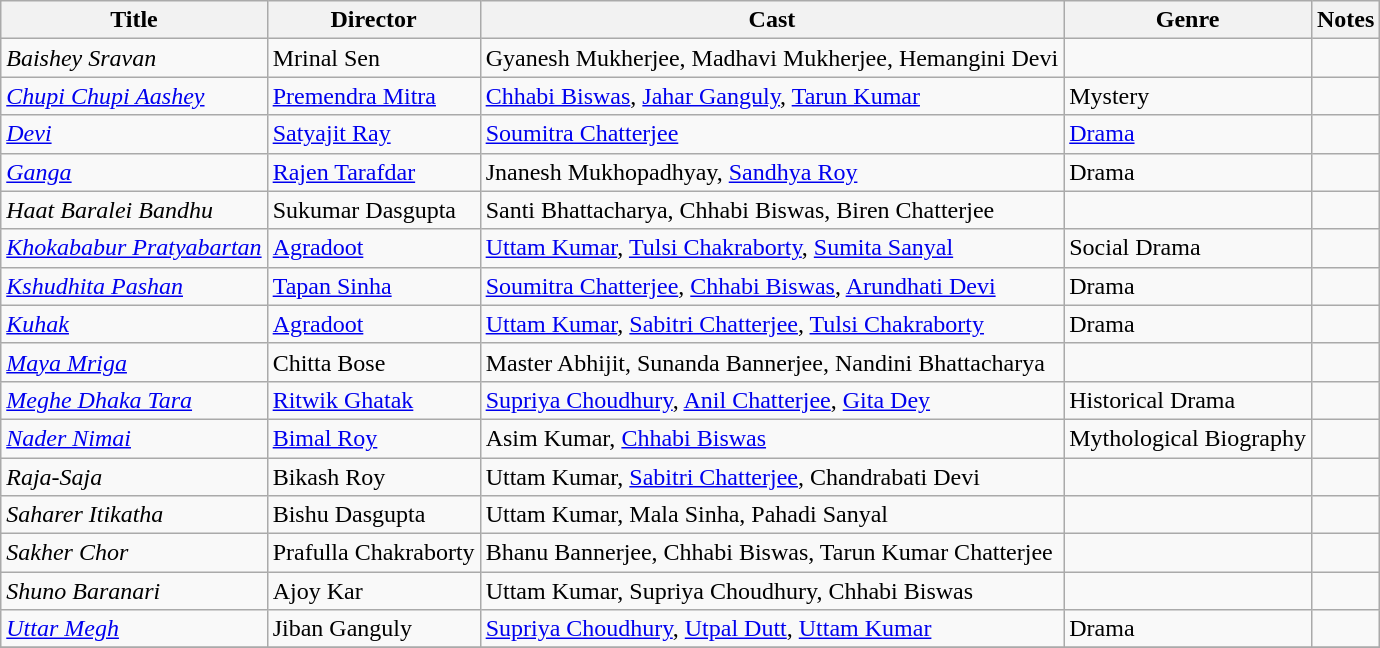<table class="wikitable sortable" border="0">
<tr>
<th>Title</th>
<th>Director</th>
<th>Cast</th>
<th>Genre</th>
<th>Notes</th>
</tr>
<tr>
<td><em>Baishey Sravan</em></td>
<td>Mrinal Sen</td>
<td>Gyanesh Mukherjee, Madhavi Mukherjee, Hemangini Devi</td>
<td></td>
<td></td>
</tr>
<tr>
<td><em><a href='#'>Chupi Chupi Aashey</a></em></td>
<td><a href='#'>Premendra Mitra</a></td>
<td><a href='#'>Chhabi Biswas</a>, <a href='#'>Jahar Ganguly</a>, <a href='#'>Tarun Kumar</a></td>
<td>Mystery</td>
<td></td>
</tr>
<tr>
<td><em><a href='#'>Devi</a></em></td>
<td><a href='#'>Satyajit Ray</a></td>
<td><a href='#'>Soumitra Chatterjee</a></td>
<td><a href='#'>Drama</a></td>
<td></td>
</tr>
<tr>
<td><em><a href='#'>Ganga</a></em></td>
<td><a href='#'>Rajen Tarafdar</a></td>
<td>Jnanesh Mukhopadhyay, <a href='#'>Sandhya Roy</a></td>
<td>Drama</td>
<td></td>
</tr>
<tr>
<td><em>Haat Baralei Bandhu</em></td>
<td>Sukumar Dasgupta</td>
<td>Santi Bhattacharya, Chhabi Biswas, Biren Chatterjee</td>
<td></td>
<td></td>
</tr>
<tr>
<td><em><a href='#'>Khokababur Pratyabartan</a></em></td>
<td><a href='#'>Agradoot</a></td>
<td><a href='#'>Uttam Kumar</a>, <a href='#'>Tulsi Chakraborty</a>, <a href='#'>Sumita Sanyal</a></td>
<td>Social Drama</td>
<td></td>
</tr>
<tr>
<td><em><a href='#'>Kshudhita Pashan</a></em></td>
<td><a href='#'>Tapan Sinha</a></td>
<td><a href='#'>Soumitra Chatterjee</a>, <a href='#'>Chhabi Biswas</a>, <a href='#'>Arundhati Devi</a></td>
<td>Drama</td>
<td></td>
</tr>
<tr>
<td><em><a href='#'>Kuhak</a></em></td>
<td><a href='#'>Agradoot</a></td>
<td><a href='#'>Uttam Kumar</a>, <a href='#'>Sabitri Chatterjee</a>, <a href='#'>Tulsi Chakraborty</a></td>
<td>Drama</td>
<td></td>
</tr>
<tr>
<td><em><a href='#'>Maya Mriga</a></em></td>
<td>Chitta Bose</td>
<td>Master Abhijit, Sunanda Bannerjee, Nandini Bhattacharya</td>
<td></td>
<td></td>
</tr>
<tr>
<td><em><a href='#'>Meghe Dhaka Tara</a></em></td>
<td><a href='#'>Ritwik Ghatak</a></td>
<td><a href='#'>Supriya Choudhury</a>, <a href='#'>Anil Chatterjee</a>, <a href='#'>Gita Dey</a></td>
<td>Historical Drama</td>
<td></td>
</tr>
<tr>
<td><em><a href='#'>Nader Nimai</a></em></td>
<td><a href='#'>Bimal Roy</a></td>
<td>Asim Kumar, <a href='#'>Chhabi Biswas</a></td>
<td>Mythological Biography</td>
<td></td>
</tr>
<tr>
<td><em>Raja-Saja</em></td>
<td>Bikash Roy</td>
<td>Uttam Kumar, <a href='#'>Sabitri Chatterjee</a>, Chandrabati Devi</td>
<td></td>
<td></td>
</tr>
<tr>
<td><em>Saharer Itikatha</em></td>
<td>Bishu Dasgupta</td>
<td>Uttam Kumar, Mala Sinha, Pahadi Sanyal</td>
<td></td>
<td></td>
</tr>
<tr>
<td><em>Sakher Chor</em></td>
<td>Prafulla Chakraborty</td>
<td>Bhanu Bannerjee, Chhabi Biswas, Tarun Kumar Chatterjee</td>
<td></td>
<td></td>
</tr>
<tr>
<td><em>Shuno Baranari</em></td>
<td>Ajoy Kar</td>
<td>Uttam Kumar, Supriya Choudhury, Chhabi Biswas</td>
<td></td>
<td></td>
</tr>
<tr>
<td><em><a href='#'>Uttar Megh</a></em></td>
<td>Jiban Ganguly</td>
<td><a href='#'>Supriya Choudhury</a>, <a href='#'>Utpal Dutt</a>, <a href='#'>Uttam Kumar</a></td>
<td>Drama</td>
<td></td>
</tr>
<tr>
</tr>
</table>
